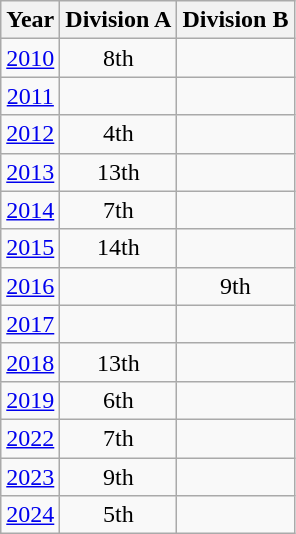<table class="wikitable" style="text-align:center">
<tr>
<th>Year</th>
<th>Division A</th>
<th>Division B</th>
</tr>
<tr>
<td><a href='#'>2010</a></td>
<td>8th</td>
<td></td>
</tr>
<tr>
<td><a href='#'>2011</a></td>
<td></td>
<td></td>
</tr>
<tr>
<td><a href='#'>2012</a></td>
<td>4th</td>
<td></td>
</tr>
<tr>
<td><a href='#'>2013</a></td>
<td>13th</td>
<td></td>
</tr>
<tr>
<td><a href='#'>2014</a></td>
<td>7th</td>
<td></td>
</tr>
<tr>
<td><a href='#'>2015</a></td>
<td>14th</td>
<td></td>
</tr>
<tr>
<td><a href='#'>2016</a></td>
<td></td>
<td>9th</td>
</tr>
<tr>
<td><a href='#'>2017</a></td>
<td></td>
<td></td>
</tr>
<tr>
<td><a href='#'>2018</a></td>
<td>13th</td>
<td></td>
</tr>
<tr>
<td><a href='#'>2019</a></td>
<td>6th</td>
<td></td>
</tr>
<tr>
<td><a href='#'>2022</a></td>
<td>7th</td>
<td></td>
</tr>
<tr>
<td><a href='#'>2023</a></td>
<td>9th</td>
<td></td>
</tr>
<tr>
<td><a href='#'>2024</a></td>
<td>5th</td>
<td></td>
</tr>
</table>
